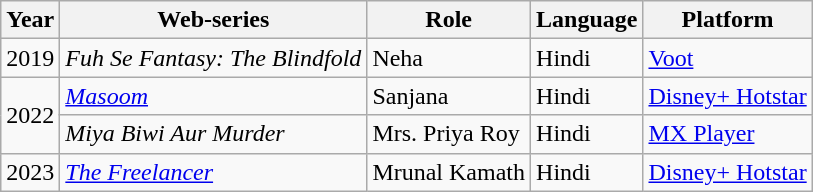<table class="wikitable sortable">
<tr>
<th>Year</th>
<th>Web-series</th>
<th>Role</th>
<th>Language</th>
<th>Platform</th>
</tr>
<tr>
<td>2019</td>
<td><em>Fuh Se Fantasy: The Blindfold</em></td>
<td>Neha</td>
<td>Hindi</td>
<td><a href='#'>Voot</a></td>
</tr>
<tr>
<td rowspan="2">2022</td>
<td><em><a href='#'>Masoom</a></em></td>
<td>Sanjana</td>
<td>Hindi</td>
<td><a href='#'>Disney+ Hotstar</a></td>
</tr>
<tr>
<td><em> Miya Biwi Aur Murder</em></td>
<td>Mrs. Priya Roy</td>
<td>Hindi</td>
<td><a href='#'>MX Player</a></td>
</tr>
<tr>
<td>2023</td>
<td><em><a href='#'>The Freelancer</a></em></td>
<td>Mrunal Kamath</td>
<td>Hindi</td>
<td><a href='#'>Disney+ Hotstar</a></td>
</tr>
</table>
